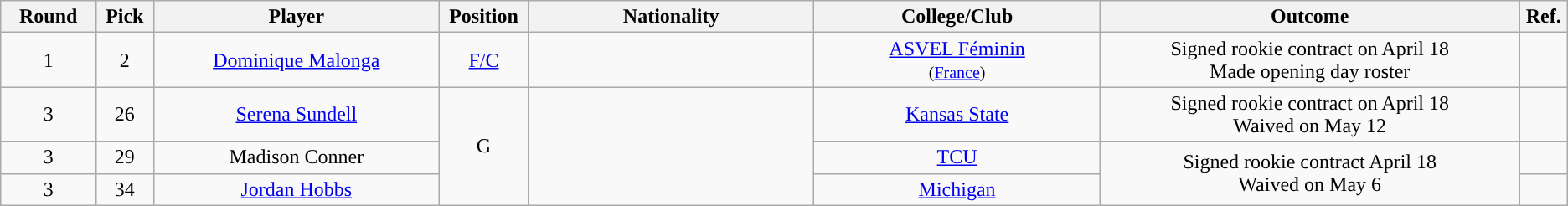<table class="wikitable sortable sortable" style="text-align: center">
<tr>
<th width="5%">Round</th>
<th width="3%">Pick</th>
<th width="15%">Player</th>
<th width="3%">Position</th>
<th width="15%">Nationality</th>
<th width="15%">College/Club</th>
<th width="22%">Outcome</th>
<th width="1%">Ref.</th>
</tr>
<tr>
<td>1</td>
<td>2</td>
<td><a href='#'>Dominique Malonga</a></td>
<td><a href='#'>F/C</a></td>
<td></td>
<td><a href='#'>ASVEL Féminin</a> <br><small>(<a href='#'>France</a>)</small><br></td>
<td>Signed rookie contract on April 18<br>Made opening day roster</td>
<td></td>
</tr>
<tr>
<td>3</td>
<td>26</td>
<td><a href='#'>Serena Sundell</a></td>
<td rowspan=3>G</td>
<td rowspan=3></td>
<td><a href='#'>Kansas State</a></td>
<td>Signed rookie contract on April 18<br>Waived on May 12</td>
<td></td>
</tr>
<tr>
<td>3</td>
<td>29</td>
<td>Madison Conner</td>
<td><a href='#'>TCU</a></td>
<td rowspan=2>Signed rookie contract April 18<br>Waived on May 6</td>
<td></td>
</tr>
<tr>
<td>3</td>
<td>34</td>
<td><a href='#'>Jordan Hobbs</a></td>
<td><a href='#'>Michigan</a></td>
<td></td>
</tr>
</table>
